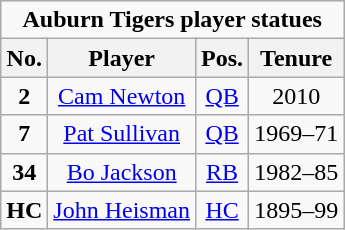<table class="wikitable sortable" style="text-align:center">
<tr>
<td colspan="4" style=><strong>Auburn Tigers player statues</strong></td>
</tr>
<tr>
<th style=>No.</th>
<th style=>Player</th>
<th style=>Pos.</th>
<th style=>Tenure</th>
</tr>
<tr>
<td><strong>2</strong></td>
<td align=center><a href='#'>Cam Newton</a></td>
<td><a href='#'>QB</a></td>
<td>2010</td>
</tr>
<tr>
<td><strong>7</strong></td>
<td align=center><a href='#'>Pat Sullivan</a></td>
<td><a href='#'>QB</a></td>
<td>1969–71</td>
</tr>
<tr>
<td><strong>34</strong></td>
<td align=center><a href='#'>Bo Jackson</a></td>
<td><a href='#'>RB</a></td>
<td>1982–85</td>
</tr>
<tr>
<td><strong>HC</strong></td>
<td align=center><a href='#'>John Heisman</a></td>
<td><a href='#'>HC</a></td>
<td>1895–99</td>
</tr>
</table>
